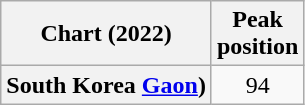<table class="wikitable plainrowheaders" style="text-align:center">
<tr>
<th scope="col">Chart (2022)</th>
<th scope="col">Peak<br>position</th>
</tr>
<tr>
<th scope="row">South Korea <a href='#'>Gaon</a>)</th>
<td>94</td>
</tr>
</table>
